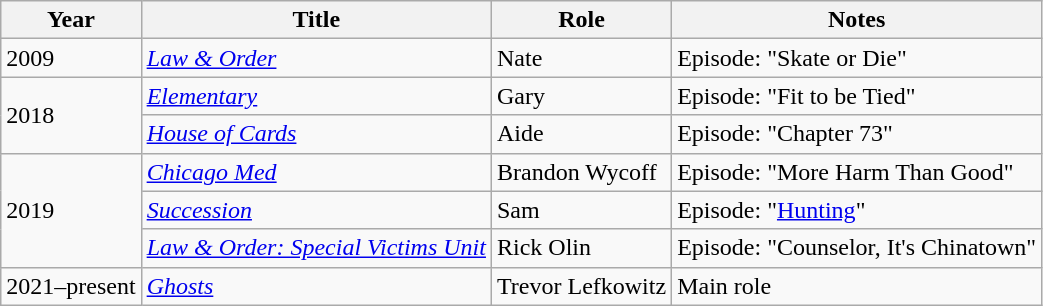<table class="wikitable sortable">
<tr>
<th>Year</th>
<th>Title</th>
<th>Role</th>
<th class="unsortable">Notes</th>
</tr>
<tr>
<td>2009</td>
<td><em><a href='#'>Law & Order</a></em></td>
<td>Nate</td>
<td>Episode: "Skate or Die"</td>
</tr>
<tr>
<td rowspan="2">2018</td>
<td><a href='#'><em>Elementary</em></a></td>
<td>Gary</td>
<td>Episode: "Fit to be Tied"</td>
</tr>
<tr>
<td><a href='#'><em>House of Cards</em></a></td>
<td>Aide</td>
<td>Episode: "Chapter 73"</td>
</tr>
<tr>
<td rowspan="3">2019</td>
<td><em><a href='#'>Chicago Med</a></em></td>
<td>Brandon Wycoff</td>
<td>Episode: "More Harm Than Good"</td>
</tr>
<tr>
<td><a href='#'><em>Succession</em></a></td>
<td>Sam</td>
<td>Episode: "<a href='#'>Hunting</a>"</td>
</tr>
<tr>
<td><em><a href='#'>Law & Order: Special Victims Unit</a></em></td>
<td>Rick Olin</td>
<td>Episode: "Counselor, It's Chinatown"</td>
</tr>
<tr>
<td>2021–present</td>
<td><a href='#'><em>Ghosts</em></a></td>
<td>Trevor Lefkowitz</td>
<td>Main role</td>
</tr>
</table>
